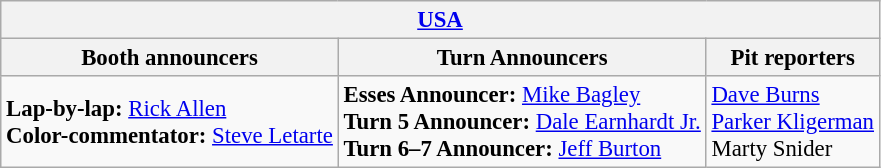<table class="wikitable" style="font-size: 95%;">
<tr>
<th colspan="3"><a href='#'>USA</a></th>
</tr>
<tr>
<th>Booth announcers</th>
<th>Turn Announcers</th>
<th>Pit reporters</th>
</tr>
<tr>
<td><strong>Lap-by-lap:</strong> <a href='#'>Rick Allen</a><br><strong>Color-commentator:</strong> <a href='#'>Steve Letarte</a></td>
<td><strong>Esses Announcer:</strong> <a href='#'>Mike Bagley</a><br><strong>Turn 5 Announcer:</strong> <a href='#'>Dale Earnhardt Jr.</a><br><strong>Turn 6–7 Announcer:</strong> <a href='#'>Jeff Burton</a></td>
<td><a href='#'>Dave Burns</a><br><a href='#'>Parker Kligerman</a><br>Marty Snider</td>
</tr>
</table>
